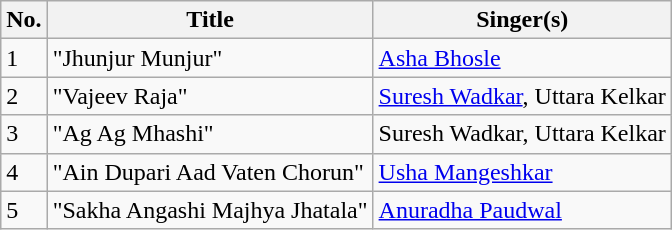<table class="wikitable">
<tr>
<th>No.</th>
<th>Title</th>
<th>Singer(s)</th>
</tr>
<tr>
<td>1</td>
<td>"Jhunjur Munjur"</td>
<td><a href='#'>Asha Bhosle</a></td>
</tr>
<tr>
<td>2</td>
<td>"Vajeev Raja"</td>
<td><a href='#'>Suresh Wadkar</a>, Uttara Kelkar</td>
</tr>
<tr>
<td>3</td>
<td>"Ag Ag Mhashi"</td>
<td>Suresh Wadkar, Uttara Kelkar</td>
</tr>
<tr>
<td>4</td>
<td>"Ain Dupari Aad Vaten Chorun"</td>
<td><a href='#'>Usha Mangeshkar</a></td>
</tr>
<tr>
<td>5</td>
<td>"Sakha Angashi Majhya Jhatala"</td>
<td><a href='#'>Anuradha Paudwal</a></td>
</tr>
</table>
